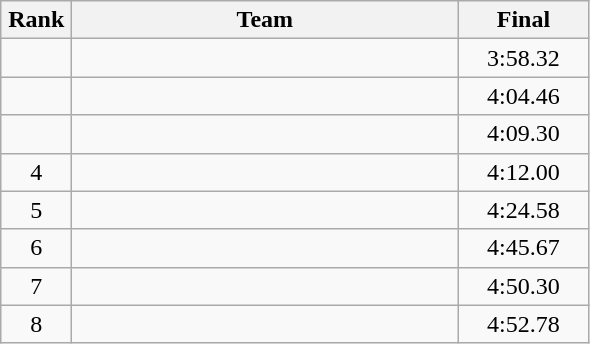<table class=wikitable style="text-align:center">
<tr>
<th width=40>Rank</th>
<th width=250>Team</th>
<th width=80>Final</th>
</tr>
<tr>
<td></td>
<td align=left></td>
<td>3:58.32</td>
</tr>
<tr>
<td></td>
<td align=left></td>
<td>4:04.46</td>
</tr>
<tr>
<td></td>
<td align=left></td>
<td>4:09.30</td>
</tr>
<tr>
<td>4</td>
<td align=left></td>
<td>4:12.00</td>
</tr>
<tr>
<td>5</td>
<td align=left></td>
<td>4:24.58</td>
</tr>
<tr>
<td>6</td>
<td align=left></td>
<td>4:45.67</td>
</tr>
<tr>
<td>7</td>
<td align=left></td>
<td>4:50.30</td>
</tr>
<tr>
<td>8</td>
<td align=left></td>
<td>4:52.78</td>
</tr>
</table>
